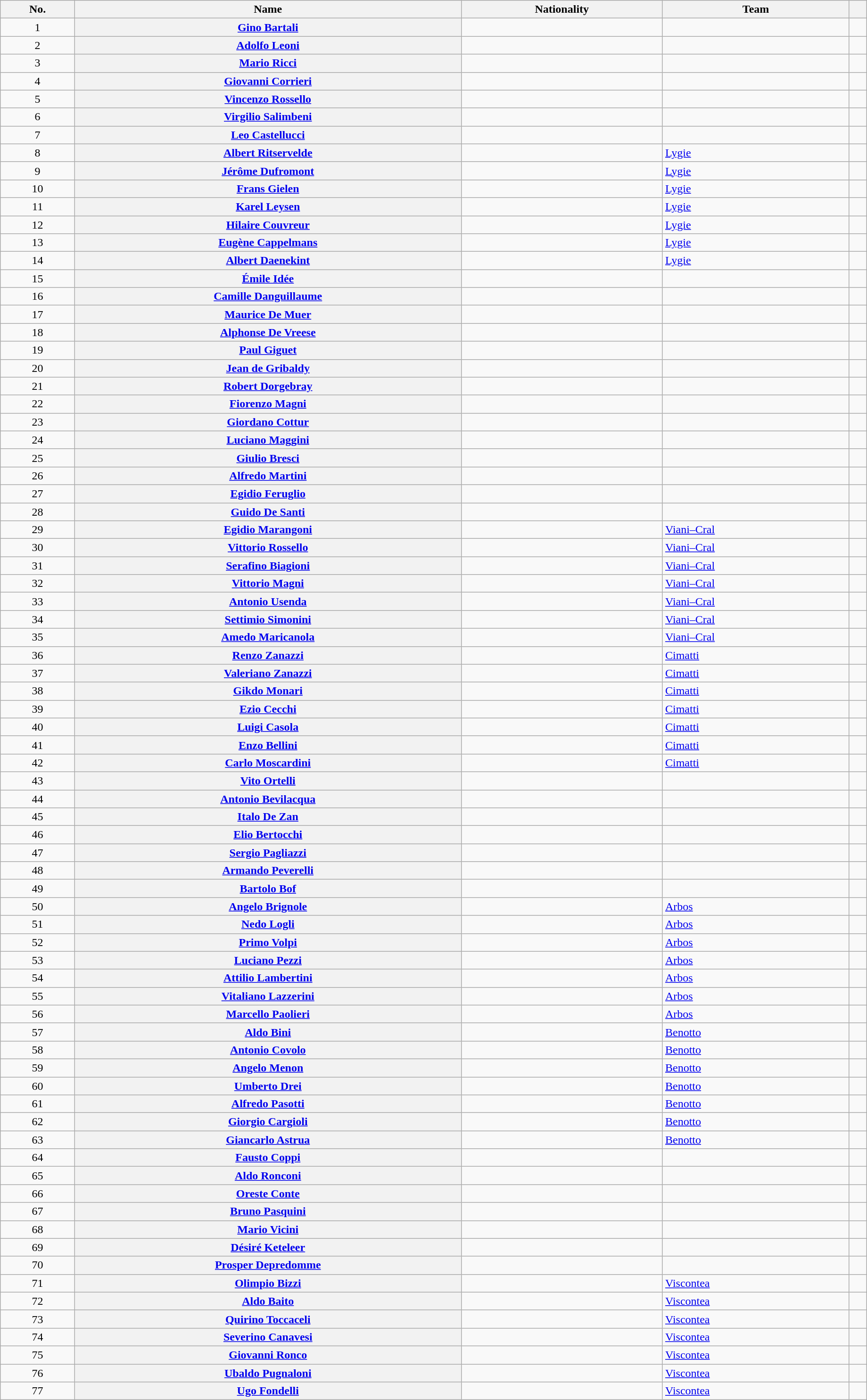<table class="wikitable plainrowheaders sortable" style="width:97%">
<tr>
<th scope="col">No.</th>
<th scope="col">Name</th>
<th scope="col">Nationality</th>
<th scope="col">Team</th>
<th scope="col" class="unsortable"></th>
</tr>
<tr>
<td style="text-align:center;">1</td>
<th scope="row"><a href='#'>Gino Bartali</a></th>
<td></td>
<td></td>
<td style="text-align:center;"></td>
</tr>
<tr>
<td style="text-align:center;">2</td>
<th scope="row"><a href='#'>Adolfo Leoni</a></th>
<td></td>
<td></td>
<td style="text-align:center;"></td>
</tr>
<tr>
<td style="text-align:center;">3</td>
<th scope="row"><a href='#'>Mario Ricci</a></th>
<td></td>
<td></td>
<td style="text-align:center;"></td>
</tr>
<tr>
<td style="text-align:center;">4</td>
<th scope="row"><a href='#'>Giovanni Corrieri</a></th>
<td></td>
<td></td>
<td style="text-align:center;"></td>
</tr>
<tr>
<td style="text-align:center;">5</td>
<th scope="row"><a href='#'>Vincenzo Rossello</a></th>
<td></td>
<td></td>
<td style="text-align:center;"></td>
</tr>
<tr>
<td style="text-align:center;">6</td>
<th scope="row"><a href='#'>Virgilio Salimbeni</a></th>
<td></td>
<td></td>
<td style="text-align:center;"></td>
</tr>
<tr>
<td style="text-align:center;">7</td>
<th scope="row"><a href='#'>Leo Castellucci</a></th>
<td></td>
<td></td>
<td style="text-align:center;"></td>
</tr>
<tr>
<td style="text-align:center;">8</td>
<th scope="row"><a href='#'>Albert Ritservelde</a></th>
<td></td>
<td><a href='#'>Lygie</a></td>
<td style="text-align:center;"></td>
</tr>
<tr>
<td style="text-align:center;">9</td>
<th scope="row"><a href='#'>Jérôme Dufromont</a></th>
<td></td>
<td><a href='#'>Lygie</a></td>
<td style="text-align:center;"></td>
</tr>
<tr>
<td style="text-align:center;">10</td>
<th scope="row"><a href='#'>Frans Gielen</a></th>
<td></td>
<td><a href='#'>Lygie</a></td>
<td style="text-align:center;"></td>
</tr>
<tr>
<td style="text-align:center;">11</td>
<th scope="row"><a href='#'>Karel Leysen</a></th>
<td></td>
<td><a href='#'>Lygie</a></td>
<td style="text-align:center;"></td>
</tr>
<tr>
<td style="text-align:center;">12</td>
<th scope="row"><a href='#'>Hilaire Couvreur</a></th>
<td></td>
<td><a href='#'>Lygie</a></td>
<td style="text-align:center;"></td>
</tr>
<tr>
<td style="text-align:center;">13</td>
<th scope="row"><a href='#'>Eugène Cappelmans</a></th>
<td></td>
<td><a href='#'>Lygie</a></td>
<td style="text-align:center;"></td>
</tr>
<tr>
<td style="text-align:center;">14</td>
<th scope="row"><a href='#'>Albert Daenekint</a></th>
<td></td>
<td><a href='#'>Lygie</a></td>
<td style="text-align:center;"></td>
</tr>
<tr>
<td style="text-align:center;">15</td>
<th scope="row"><a href='#'>Émile Idée</a></th>
<td></td>
<td></td>
<td style="text-align:center;"></td>
</tr>
<tr>
<td style="text-align:center;">16</td>
<th scope="row"><a href='#'>Camille Danguillaume</a></th>
<td></td>
<td></td>
<td style="text-align:center;"></td>
</tr>
<tr>
<td style="text-align:center;">17</td>
<th scope="row"><a href='#'>Maurice De Muer</a></th>
<td></td>
<td></td>
<td style="text-align:center;"></td>
</tr>
<tr>
<td style="text-align:center;">18</td>
<th scope="row"><a href='#'>Alphonse De Vreese</a></th>
<td></td>
<td></td>
<td style="text-align:center;"></td>
</tr>
<tr>
<td style="text-align:center;">19</td>
<th scope="row"><a href='#'>Paul Giguet</a></th>
<td></td>
<td></td>
<td style="text-align:center;"></td>
</tr>
<tr>
<td style="text-align:center;">20</td>
<th scope="row"><a href='#'>Jean de Gribaldy</a></th>
<td></td>
<td></td>
<td style="text-align:center;"></td>
</tr>
<tr>
<td style="text-align:center;">21</td>
<th scope="row"><a href='#'>Robert Dorgebray</a></th>
<td></td>
<td></td>
<td style="text-align:center;"></td>
</tr>
<tr>
<td style="text-align:center;">22</td>
<th scope="row"><a href='#'>Fiorenzo Magni</a></th>
<td></td>
<td></td>
<td style="text-align:center;"></td>
</tr>
<tr>
<td style="text-align:center;">23</td>
<th scope="row"><a href='#'>Giordano Cottur</a></th>
<td></td>
<td></td>
<td style="text-align:center;"></td>
</tr>
<tr>
<td style="text-align:center;">24</td>
<th scope="row"><a href='#'>Luciano Maggini</a></th>
<td></td>
<td></td>
<td style="text-align:center;"></td>
</tr>
<tr>
<td style="text-align:center;">25</td>
<th scope="row"><a href='#'>Giulio Bresci</a></th>
<td></td>
<td></td>
<td style="text-align:center;"></td>
</tr>
<tr>
<td style="text-align:center;">26</td>
<th scope="row"><a href='#'>Alfredo Martini</a></th>
<td></td>
<td></td>
<td style="text-align:center;"></td>
</tr>
<tr>
<td style="text-align:center;">27</td>
<th scope="row"><a href='#'>Egidio Feruglio</a></th>
<td></td>
<td></td>
<td style="text-align:center;"></td>
</tr>
<tr>
<td style="text-align:center;">28</td>
<th scope="row"><a href='#'>Guido De Santi</a></th>
<td></td>
<td></td>
<td style="text-align:center;"></td>
</tr>
<tr>
<td style="text-align:center;">29</td>
<th scope="row"><a href='#'>Egidio Marangoni</a></th>
<td></td>
<td><a href='#'>Viani–Cral</a></td>
<td style="text-align:center;"></td>
</tr>
<tr>
<td style="text-align:center;">30</td>
<th scope="row"><a href='#'>Vittorio Rossello</a></th>
<td></td>
<td><a href='#'>Viani–Cral</a></td>
<td style="text-align:center;"></td>
</tr>
<tr>
<td style="text-align:center;">31</td>
<th scope="row"><a href='#'>Serafino Biagioni</a></th>
<td></td>
<td><a href='#'>Viani–Cral</a></td>
<td style="text-align:center;"></td>
</tr>
<tr>
<td style="text-align:center;">32</td>
<th scope="row"><a href='#'>Vittorio Magni</a></th>
<td></td>
<td><a href='#'>Viani–Cral</a></td>
<td style="text-align:center;"></td>
</tr>
<tr>
<td style="text-align:center;">33</td>
<th scope="row"><a href='#'>Antonio Usenda</a></th>
<td></td>
<td><a href='#'>Viani–Cral</a></td>
<td style="text-align:center;"></td>
</tr>
<tr>
<td style="text-align:center;">34</td>
<th scope="row"><a href='#'>Settimio Simonini</a></th>
<td></td>
<td><a href='#'>Viani–Cral</a></td>
<td style="text-align:center;"></td>
</tr>
<tr>
<td style="text-align:center;">35</td>
<th scope="row"><a href='#'>Amedo Maricanola</a></th>
<td></td>
<td><a href='#'>Viani–Cral</a></td>
<td style="text-align:center;"></td>
</tr>
<tr>
<td style="text-align:center;">36</td>
<th scope="row"><a href='#'>Renzo Zanazzi</a></th>
<td></td>
<td><a href='#'>Cimatti</a></td>
<td style="text-align:center;"></td>
</tr>
<tr>
<td style="text-align:center;">37</td>
<th scope="row"><a href='#'>Valeriano Zanazzi</a></th>
<td></td>
<td><a href='#'>Cimatti</a></td>
<td style="text-align:center;"></td>
</tr>
<tr>
<td style="text-align:center;">38</td>
<th scope="row"><a href='#'>Gikdo Monari</a></th>
<td></td>
<td><a href='#'>Cimatti</a></td>
<td style="text-align:center;"></td>
</tr>
<tr>
<td style="text-align:center;">39</td>
<th scope="row"><a href='#'>Ezio Cecchi</a></th>
<td></td>
<td><a href='#'>Cimatti</a></td>
<td style="text-align:center;"></td>
</tr>
<tr>
<td style="text-align:center;">40</td>
<th scope="row"><a href='#'>Luigi Casola</a></th>
<td></td>
<td><a href='#'>Cimatti</a></td>
<td style="text-align:center;"></td>
</tr>
<tr>
<td style="text-align:center;">41</td>
<th scope="row"><a href='#'>Enzo Bellini</a></th>
<td></td>
<td><a href='#'>Cimatti</a></td>
<td style="text-align:center;"></td>
</tr>
<tr>
<td style="text-align:center;">42</td>
<th scope="row"><a href='#'>Carlo Moscardini</a></th>
<td></td>
<td><a href='#'>Cimatti</a></td>
<td style="text-align:center;"></td>
</tr>
<tr>
<td style="text-align:center;">43</td>
<th scope="row"><a href='#'>Vito Ortelli</a></th>
<td></td>
<td></td>
<td style="text-align:center;"></td>
</tr>
<tr>
<td style="text-align:center;">44</td>
<th scope="row"><a href='#'>Antonio Bevilacqua</a></th>
<td></td>
<td></td>
<td style="text-align:center;"></td>
</tr>
<tr>
<td style="text-align:center;">45</td>
<th scope="row"><a href='#'>Italo De Zan</a></th>
<td></td>
<td></td>
<td style="text-align:center;"></td>
</tr>
<tr>
<td style="text-align:center;">46</td>
<th scope="row"><a href='#'>Elio Bertocchi</a></th>
<td></td>
<td></td>
<td style="text-align:center;"></td>
</tr>
<tr>
<td style="text-align:center;">47</td>
<th scope="row"><a href='#'>Sergio Pagliazzi</a></th>
<td></td>
<td></td>
<td style="text-align:center;"></td>
</tr>
<tr>
<td style="text-align:center;">48</td>
<th scope="row"><a href='#'>Armando Peverelli</a></th>
<td></td>
<td></td>
<td style="text-align:center;"></td>
</tr>
<tr>
<td style="text-align:center;">49</td>
<th scope="row"><a href='#'>Bartolo Bof</a></th>
<td></td>
<td></td>
<td style="text-align:center;"></td>
</tr>
<tr>
<td style="text-align:center;">50</td>
<th scope="row"><a href='#'>Angelo Brignole</a></th>
<td></td>
<td><a href='#'>Arbos</a></td>
<td style="text-align:center;"></td>
</tr>
<tr>
<td style="text-align:center;">51</td>
<th scope="row"><a href='#'>Nedo Logli</a></th>
<td></td>
<td><a href='#'>Arbos</a></td>
<td style="text-align:center;"></td>
</tr>
<tr>
<td style="text-align:center;">52</td>
<th scope="row"><a href='#'>Primo Volpi</a></th>
<td></td>
<td><a href='#'>Arbos</a></td>
<td style="text-align:center;"></td>
</tr>
<tr>
<td style="text-align:center;">53</td>
<th scope="row"><a href='#'>Luciano Pezzi</a></th>
<td></td>
<td><a href='#'>Arbos</a></td>
<td style="text-align:center;"></td>
</tr>
<tr>
<td style="text-align:center;">54</td>
<th scope="row"><a href='#'>Attilio Lambertini</a></th>
<td></td>
<td><a href='#'>Arbos</a></td>
<td style="text-align:center;"></td>
</tr>
<tr>
<td style="text-align:center;">55</td>
<th scope="row"><a href='#'>Vitaliano Lazzerini</a></th>
<td></td>
<td><a href='#'>Arbos</a></td>
<td style="text-align:center;"></td>
</tr>
<tr>
<td style="text-align:center;">56</td>
<th scope="row"><a href='#'>Marcello Paolieri</a></th>
<td></td>
<td><a href='#'>Arbos</a></td>
<td style="text-align:center;"></td>
</tr>
<tr>
<td style="text-align:center;">57</td>
<th scope="row"><a href='#'>Aldo Bini</a></th>
<td></td>
<td><a href='#'>Benotto</a></td>
<td style="text-align:center;"></td>
</tr>
<tr>
<td style="text-align:center;">58</td>
<th scope="row"><a href='#'>Antonio Covolo</a></th>
<td></td>
<td><a href='#'>Benotto</a></td>
<td style="text-align:center;"></td>
</tr>
<tr>
<td style="text-align:center;">59</td>
<th scope="row"><a href='#'>Angelo Menon</a></th>
<td></td>
<td><a href='#'>Benotto</a></td>
<td style="text-align:center;"></td>
</tr>
<tr>
<td style="text-align:center;">60</td>
<th scope="row"><a href='#'>Umberto Drei</a></th>
<td></td>
<td><a href='#'>Benotto</a></td>
<td style="text-align:center;"></td>
</tr>
<tr>
<td style="text-align:center;">61</td>
<th scope="row"><a href='#'>Alfredo Pasotti</a></th>
<td></td>
<td><a href='#'>Benotto</a></td>
<td style="text-align:center;"></td>
</tr>
<tr>
<td style="text-align:center;">62</td>
<th scope="row"><a href='#'>Giorgio Cargioli</a></th>
<td></td>
<td><a href='#'>Benotto</a></td>
<td style="text-align:center;"></td>
</tr>
<tr>
<td style="text-align:center;">63</td>
<th scope="row"><a href='#'>Giancarlo Astrua</a></th>
<td></td>
<td><a href='#'>Benotto</a></td>
<td style="text-align:center;"></td>
</tr>
<tr>
<td style="text-align:center;">64</td>
<th scope="row"><a href='#'>Fausto Coppi</a></th>
<td></td>
<td></td>
<td style="text-align:center;"></td>
</tr>
<tr>
<td style="text-align:center;">65</td>
<th scope="row"><a href='#'>Aldo Ronconi</a></th>
<td></td>
<td></td>
<td style="text-align:center;"></td>
</tr>
<tr>
<td style="text-align:center;">66</td>
<th scope="row"><a href='#'>Oreste Conte</a></th>
<td></td>
<td></td>
<td style="text-align:center;"></td>
</tr>
<tr>
<td style="text-align:center;">67</td>
<th scope="row"><a href='#'>Bruno Pasquini</a></th>
<td></td>
<td></td>
<td style="text-align:center;"></td>
</tr>
<tr>
<td style="text-align:center;">68</td>
<th scope="row"><a href='#'>Mario Vicini</a></th>
<td></td>
<td></td>
<td style="text-align:center;"></td>
</tr>
<tr>
<td style="text-align:center;">69</td>
<th scope="row"><a href='#'>Désiré Keteleer</a></th>
<td></td>
<td></td>
<td style="text-align:center;"></td>
</tr>
<tr>
<td style="text-align:center;">70</td>
<th scope="row"><a href='#'>Prosper Depredomme</a></th>
<td></td>
<td></td>
<td style="text-align:center;"></td>
</tr>
<tr>
<td style="text-align:center;">71</td>
<th scope="row"><a href='#'>Olimpio Bizzi</a></th>
<td></td>
<td><a href='#'>Viscontea</a></td>
<td style="text-align:center;"></td>
</tr>
<tr>
<td style="text-align:center;">72</td>
<th scope="row"><a href='#'>Aldo Baito</a></th>
<td></td>
<td><a href='#'>Viscontea</a></td>
<td style="text-align:center;"></td>
</tr>
<tr>
<td style="text-align:center;">73</td>
<th scope="row"><a href='#'>Quirino Toccaceli</a></th>
<td></td>
<td><a href='#'>Viscontea</a></td>
<td style="text-align:center;"></td>
</tr>
<tr>
<td style="text-align:center;">74</td>
<th scope="row"><a href='#'>Severino Canavesi</a></th>
<td></td>
<td><a href='#'>Viscontea</a></td>
<td style="text-align:center;"></td>
</tr>
<tr>
<td style="text-align:center;">75</td>
<th scope="row"><a href='#'>Giovanni Ronco</a></th>
<td></td>
<td><a href='#'>Viscontea</a></td>
<td style="text-align:center;"></td>
</tr>
<tr>
<td style="text-align:center;">76</td>
<th scope="row"><a href='#'>Ubaldo Pugnaloni</a></th>
<td></td>
<td><a href='#'>Viscontea</a></td>
<td style="text-align:center;"></td>
</tr>
<tr>
<td style="text-align:center;">77</td>
<th scope="row"><a href='#'>Ugo Fondelli</a></th>
<td></td>
<td><a href='#'>Viscontea</a></td>
<td style="text-align:center;"></td>
</tr>
</table>
